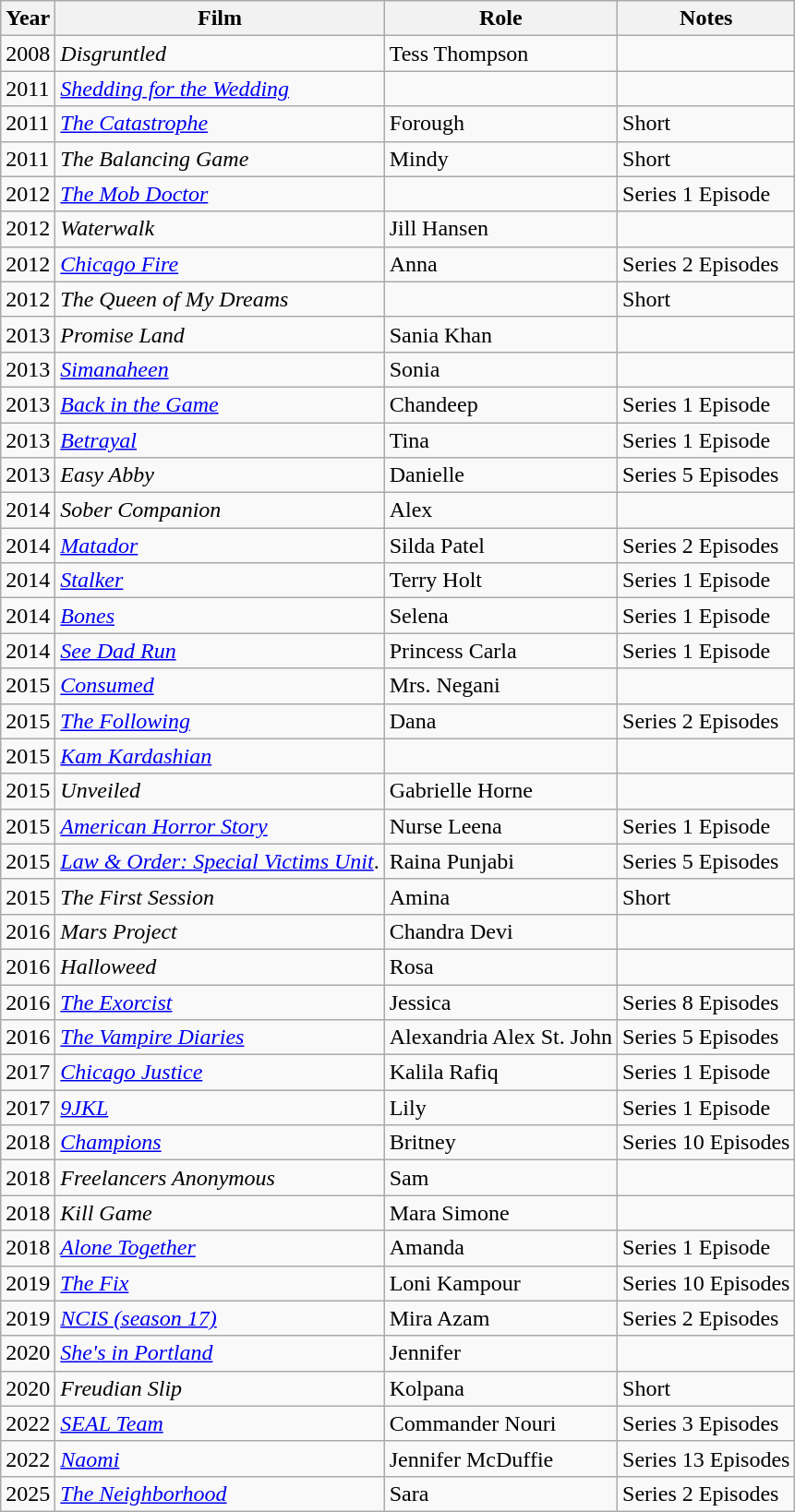<table class="wikitable">
<tr>
<th>Year</th>
<th>Film</th>
<th>Role</th>
<th>Notes</th>
</tr>
<tr>
<td>2008</td>
<td><em>Disgruntled</em></td>
<td>Tess Thompson</td>
<td></td>
</tr>
<tr>
<td>2011</td>
<td><em><a href='#'>Shedding for the Wedding</a></em></td>
<td></td>
<td></td>
</tr>
<tr>
<td>2011</td>
<td><a href='#'><em>The Catastrophe</em></a></td>
<td>Forough</td>
<td>Short</td>
</tr>
<tr>
<td>2011</td>
<td><em>The Balancing Game</em></td>
<td>Mindy</td>
<td>Short</td>
</tr>
<tr>
<td>2012</td>
<td><em><a href='#'>The Mob Doctor</a></em></td>
<td></td>
<td>Series 1 Episode</td>
</tr>
<tr>
<td>2012</td>
<td><em>Waterwalk</em></td>
<td>Jill Hansen</td>
<td></td>
</tr>
<tr>
<td>2012</td>
<td><a href='#'><em>Chicago Fire</em></a></td>
<td>Anna</td>
<td>Series 2 Episodes</td>
</tr>
<tr>
<td>2012</td>
<td><em>The Queen of My Dreams</em></td>
<td></td>
<td>Short</td>
</tr>
<tr>
<td>2013</td>
<td><em>Promise Land</em></td>
<td>Sania Khan</td>
<td></td>
</tr>
<tr>
<td>2013</td>
<td><em><a href='#'>Simanaheen</a></em></td>
<td>Sonia</td>
<td></td>
</tr>
<tr>
<td>2013</td>
<td><a href='#'><em>Back in the Game</em></a></td>
<td>Chandeep</td>
<td>Series 1 Episode</td>
</tr>
<tr>
<td>2013</td>
<td><a href='#'><em>Betrayal</em></a></td>
<td>Tina</td>
<td>Series 1 Episode</td>
</tr>
<tr>
<td>2013</td>
<td><em>Easy Abby</em></td>
<td>Danielle</td>
<td>Series 5 Episodes</td>
</tr>
<tr>
<td>2014</td>
<td><em>Sober Companion</em></td>
<td>Alex</td>
<td></td>
</tr>
<tr>
<td>2014</td>
<td><a href='#'><em>Matador</em></a></td>
<td>Silda Patel</td>
<td>Series 2 Episodes</td>
</tr>
<tr>
<td>2014</td>
<td><a href='#'><em>Stalker</em></a></td>
<td>Terry Holt</td>
<td>Series 1 Episode</td>
</tr>
<tr>
<td>2014</td>
<td><a href='#'><em>Bones</em></a></td>
<td>Selena</td>
<td>Series 1 Episode</td>
</tr>
<tr>
<td>2014</td>
<td><em><a href='#'>See Dad Run</a></em></td>
<td>Princess Carla</td>
<td>Series 1 Episode</td>
</tr>
<tr>
<td>2015</td>
<td><a href='#'><em>Consumed</em></a></td>
<td>Mrs. Negani</td>
<td></td>
</tr>
<tr>
<td>2015</td>
<td><em><a href='#'>The Following</a></em></td>
<td>Dana</td>
<td>Series 2 Episodes</td>
</tr>
<tr>
<td>2015</td>
<td><em><a href='#'>Kam Kardashian</a></em></td>
<td></td>
<td></td>
</tr>
<tr>
<td>2015</td>
<td><em>Unveiled</em></td>
<td>Gabrielle Horne</td>
<td></td>
</tr>
<tr>
<td>2015</td>
<td><a href='#'><em>American Horror Story</em></a></td>
<td>Nurse Leena</td>
<td>Series 1 Episode</td>
</tr>
<tr>
<td>2015</td>
<td><em><a href='#'>Law & Order: Special Victims Unit</a></em>.</td>
<td>Raina Punjabi</td>
<td>Series 5 Episodes</td>
</tr>
<tr>
<td>2015</td>
<td><em>The First Session</em></td>
<td>Amina</td>
<td>Short</td>
</tr>
<tr>
<td>2016</td>
<td><em>Mars Project</em></td>
<td>Chandra Devi</td>
<td></td>
</tr>
<tr>
<td>2016</td>
<td><em>Halloweed</em></td>
<td>Rosa</td>
<td></td>
</tr>
<tr>
<td>2016</td>
<td><a href='#'><em>The Exorcist</em></a></td>
<td>Jessica</td>
<td>Series 8 Episodes</td>
</tr>
<tr>
<td>2016</td>
<td><em><a href='#'>The Vampire Diaries</a></em></td>
<td>Alexandria Alex St. John</td>
<td>Series 5 Episodes</td>
</tr>
<tr>
<td>2017</td>
<td><em><a href='#'>Chicago Justice</a></em></td>
<td>Kalila Rafiq</td>
<td>Series 1 Episode</td>
</tr>
<tr>
<td>2017</td>
<td><em><a href='#'>9JKL</a></em></td>
<td>Lily</td>
<td>Series 1 Episode</td>
</tr>
<tr>
<td>2018</td>
<td><a href='#'><em>Champions</em></a></td>
<td>Britney</td>
<td>Series 10 Episodes</td>
</tr>
<tr>
<td>2018</td>
<td><em>Freelancers Anonymous</em></td>
<td>Sam</td>
<td></td>
</tr>
<tr>
<td>2018</td>
<td><em>Kill Game</em></td>
<td>Mara Simone</td>
<td></td>
</tr>
<tr>
<td>2018</td>
<td><a href='#'><em>Alone Together</em></a></td>
<td>Amanda</td>
<td>Series 1 Episode</td>
</tr>
<tr>
<td>2019</td>
<td><a href='#'><em>The Fix</em></a></td>
<td>Loni Kampour</td>
<td>Series 10 Episodes</td>
</tr>
<tr>
<td>2019</td>
<td><em><a href='#'>NCIS (season 17)</a></em></td>
<td>Mira Azam</td>
<td>Series 2 Episodes</td>
</tr>
<tr>
<td>2020</td>
<td><em><a href='#'>She's in Portland</a></em></td>
<td>Jennifer</td>
<td></td>
</tr>
<tr>
<td>2020</td>
<td><em>Freudian Slip</em></td>
<td>Kolpana</td>
<td>Short</td>
</tr>
<tr>
<td>2022</td>
<td><a href='#'><em>SEAL Team</em></a></td>
<td>Commander Nouri</td>
<td>Series 3 Episodes</td>
</tr>
<tr>
<td>2022</td>
<td><a href='#'><em>Naomi</em></a></td>
<td>Jennifer McDuffie</td>
<td>Series 13 Episodes</td>
</tr>
<tr>
<td>2025</td>
<td><a href='#'><em>The Neighborhood</em></a></td>
<td>Sara</td>
<td>Series 2 Episodes</td>
</tr>
</table>
